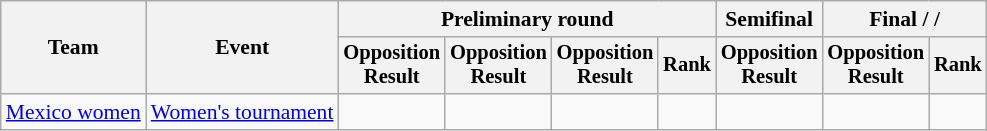<table class="wikitable" style="font-size:90%;text-align:center">
<tr>
<th rowspan=2>Team</th>
<th rowspan=2>Event</th>
<th colspan=4>Preliminary round</th>
<th>Semifinal</th>
<th colspan=2>Final /  / </th>
</tr>
<tr style=font-size:95%>
<th>Opposition<br>Result</th>
<th>Opposition<br>Result</th>
<th>Opposition<br>Result</th>
<th>Rank</th>
<th>Opposition<br>Result</th>
<th>Opposition<br>Result</th>
<th>Rank</th>
</tr>
<tr>
<td style="text-align:left"><a href='#'>Mexico women</a></td>
<td style="text-align:left"><a href='#'>Women's tournament</a></td>
<td></td>
<td></td>
<td></td>
<td></td>
<td></td>
<td></td>
<td></td>
</tr>
</table>
